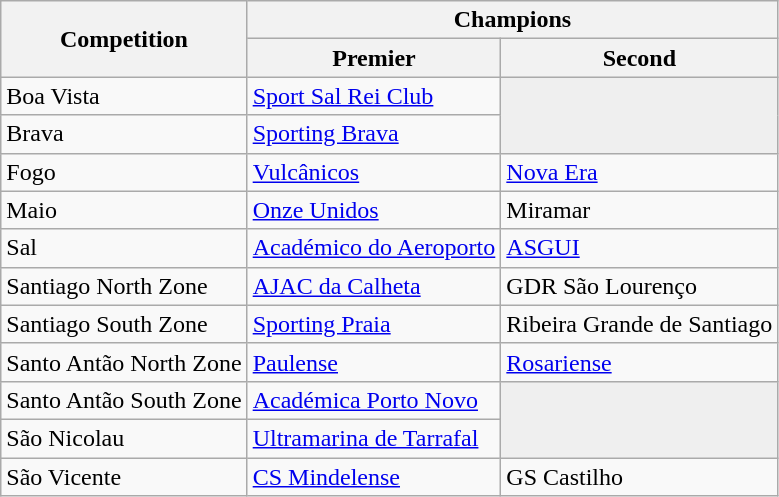<table class="wikitable">
<tr>
<th rowspan="2">Competition</th>
<th colspan="2">Champions</th>
</tr>
<tr>
<th>Premier</th>
<th>Second</th>
</tr>
<tr>
<td>Boa Vista</td>
<td><a href='#'>Sport Sal Rei Club</a></td>
<td rowspan=2 bgcolor=EFEFEF></td>
</tr>
<tr>
<td>Brava</td>
<td><a href='#'>Sporting Brava</a></td>
</tr>
<tr>
<td>Fogo</td>
<td><a href='#'>Vulcânicos</a></td>
<td><a href='#'>Nova Era</a></td>
</tr>
<tr>
<td>Maio</td>
<td><a href='#'>Onze Unidos</a></td>
<td>Miramar</td>
</tr>
<tr>
<td>Sal</td>
<td><a href='#'>Académico do Aeroporto</a></td>
<td><a href='#'>ASGUI</a></td>
</tr>
<tr>
<td>Santiago North Zone</td>
<td><a href='#'>AJAC da Calheta</a></td>
<td>GDR São Lourenço</td>
</tr>
<tr>
<td>Santiago South Zone</td>
<td><a href='#'>Sporting Praia</a></td>
<td>Ribeira Grande de Santiago</td>
</tr>
<tr>
<td>Santo Antão North Zone</td>
<td><a href='#'>Paulense</a></td>
<td><a href='#'>Rosariense</a></td>
</tr>
<tr>
<td>Santo Antão South Zone</td>
<td><a href='#'>Académica Porto Novo</a></td>
<td rowspan=2 bgcolor=EFEFEF></td>
</tr>
<tr>
<td>São Nicolau</td>
<td><a href='#'>Ultramarina de Tarrafal</a></td>
</tr>
<tr>
<td>São Vicente</td>
<td><a href='#'>CS Mindelense</a></td>
<td>GS Castilho</td>
</tr>
</table>
